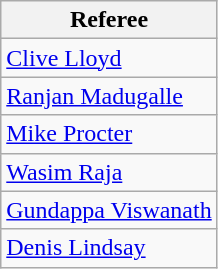<table class="wikitable">
<tr>
<th>Referee</th>
</tr>
<tr>
<td> <a href='#'>Clive Lloyd</a></td>
</tr>
<tr>
<td> <a href='#'>Ranjan Madugalle</a></td>
</tr>
<tr>
<td> <a href='#'>Mike Procter</a></td>
</tr>
<tr>
<td> <a href='#'>Wasim Raja</a></td>
</tr>
<tr>
<td> <a href='#'>Gundappa Viswanath</a></td>
</tr>
<tr>
<td> <a href='#'>Denis Lindsay</a></td>
</tr>
</table>
